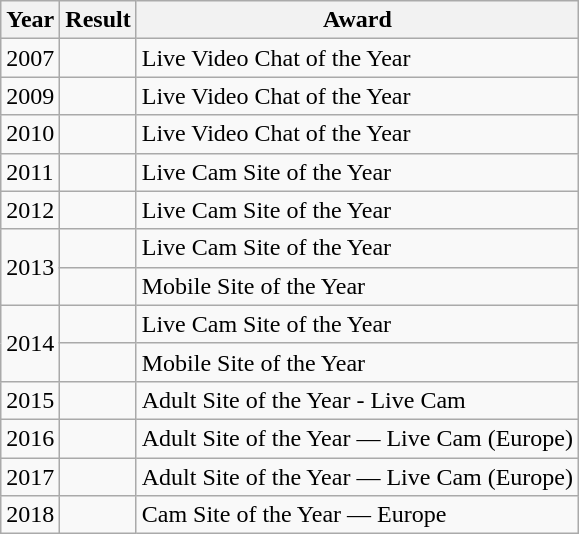<table class="wikitable">
<tr>
<th>Year</th>
<th>Result</th>
<th>Award</th>
</tr>
<tr>
<td>2007</td>
<td></td>
<td>Live Video Chat of the Year</td>
</tr>
<tr>
<td>2009</td>
<td></td>
<td>Live Video Chat of the Year</td>
</tr>
<tr>
<td>2010</td>
<td></td>
<td>Live Video Chat of the Year</td>
</tr>
<tr>
<td>2011</td>
<td></td>
<td>Live Cam Site of the Year</td>
</tr>
<tr>
<td>2012</td>
<td></td>
<td>Live Cam Site of the Year</td>
</tr>
<tr>
<td rowspan="2">2013</td>
<td></td>
<td>Live Cam Site of the Year</td>
</tr>
<tr>
<td></td>
<td>Mobile Site of the Year</td>
</tr>
<tr>
<td rowspan="2">2014</td>
<td></td>
<td>Live Cam Site of the Year</td>
</tr>
<tr>
<td></td>
<td>Mobile Site of the Year</td>
</tr>
<tr>
<td>2015</td>
<td></td>
<td>Adult Site of the Year - Live Cam</td>
</tr>
<tr>
<td>2016</td>
<td></td>
<td>Adult Site of the Year — Live Cam (Europe)</td>
</tr>
<tr>
<td>2017</td>
<td></td>
<td>Adult Site of the Year — Live Cam (Europe)</td>
</tr>
<tr>
<td>2018</td>
<td></td>
<td>Cam Site of the Year — Europe</td>
</tr>
</table>
